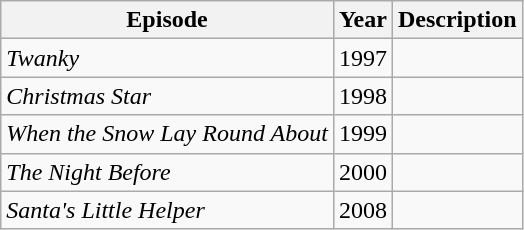<table class="wikitable sortable">
<tr>
<th>Episode</th>
<th>Year</th>
<th>Description</th>
</tr>
<tr>
<td><em>Twanky</em></td>
<td>1997</td>
<td></td>
</tr>
<tr>
<td><em>Christmas Star</em></td>
<td>1998</td>
<td></td>
</tr>
<tr>
<td><em>When the Snow Lay Round About</em></td>
<td>1999</td>
<td></td>
</tr>
<tr>
<td><em>The Night Before</em></td>
<td>2000</td>
<td></td>
</tr>
<tr>
<td><em>Santa's Little Helper</em></td>
<td>2008</td>
<td></td>
</tr>
</table>
